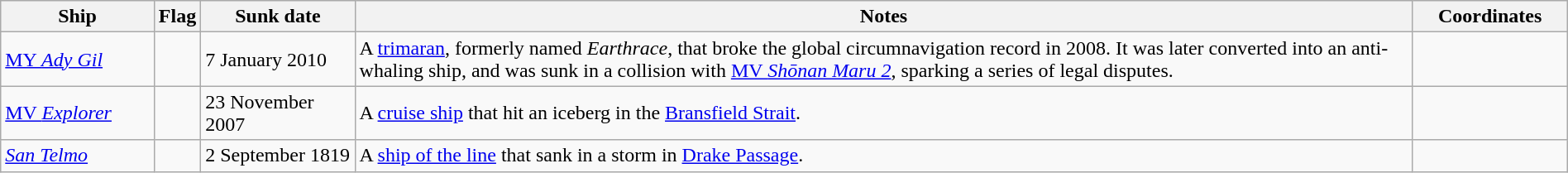<table class="wikitable sortable" style="width:100%" |>
<tr>
<th style="width:10%">Ship</th>
<th>Flag</th>
<th style="width:10%">Sunk date</th>
<th style="width:70%">Notes</th>
<th style="width:10%">Coordinates</th>
</tr>
<tr>
<td><a href='#'>MY <em>Ady Gil</em></a></td>
<td></td>
<td>7 January 2010</td>
<td>A <a href='#'>trimaran</a>, formerly named <em>Earthrace</em>, that broke the global circumnavigation record in 2008. It was later converted into an anti-whaling ship, and was sunk in a collision with <a href='#'>MV <em>Shōnan Maru 2</em></a>, sparking a series of legal disputes.</td>
<td></td>
</tr>
<tr>
<td><a href='#'>MV <em>Explorer</em></a></td>
<td></td>
<td>23 November 2007</td>
<td>A <a href='#'>cruise ship</a> that hit an iceberg in the <a href='#'>Bransfield Strait</a>.</td>
<td></td>
</tr>
<tr>
<td><a href='#'><em>San Telmo</em></a></td>
<td></td>
<td>2 September 1819</td>
<td>A <a href='#'>ship of the line</a> that sank in a storm in <a href='#'>Drake Passage</a>.</td>
<td></td>
</tr>
</table>
